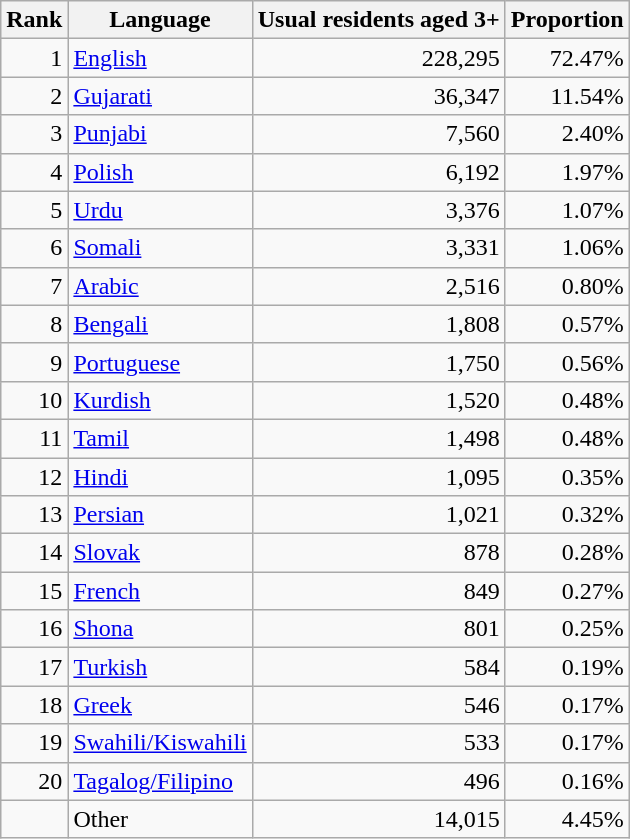<table class="wikitable sortable" style="text-align:right">
<tr>
<th>Rank</th>
<th>Language</th>
<th>Usual residents aged 3+</th>
<th>Proportion</th>
</tr>
<tr>
<td>1</td>
<td style="text-align:left"><a href='#'>English</a></td>
<td>228,295</td>
<td>72.47%</td>
</tr>
<tr>
<td>2</td>
<td style="text-align:left"><a href='#'>Gujarati</a></td>
<td>36,347</td>
<td>11.54%</td>
</tr>
<tr>
<td>3</td>
<td style="text-align:left"><a href='#'>Punjabi</a></td>
<td>7,560</td>
<td>2.40%</td>
</tr>
<tr>
<td>4</td>
<td style="text-align:left"><a href='#'>Polish</a></td>
<td>6,192</td>
<td>1.97%</td>
</tr>
<tr>
<td>5</td>
<td style="text-align:left"><a href='#'>Urdu</a></td>
<td>3,376</td>
<td>1.07%</td>
</tr>
<tr>
<td>6</td>
<td style="text-align:left"><a href='#'>Somali</a></td>
<td>3,331</td>
<td>1.06%</td>
</tr>
<tr>
<td>7</td>
<td style="text-align:left"><a href='#'>Arabic</a></td>
<td>2,516</td>
<td>0.80%</td>
</tr>
<tr>
<td>8</td>
<td style="text-align:left"><a href='#'>Bengali</a></td>
<td>1,808</td>
<td>0.57%</td>
</tr>
<tr>
<td>9</td>
<td style="text-align:left"><a href='#'>Portuguese</a></td>
<td>1,750</td>
<td>0.56%</td>
</tr>
<tr>
<td>10</td>
<td style="text-align:left"><a href='#'>Kurdish</a></td>
<td>1,520</td>
<td>0.48%</td>
</tr>
<tr>
<td>11</td>
<td style="text-align:left"><a href='#'>Tamil</a></td>
<td>1,498</td>
<td>0.48%</td>
</tr>
<tr>
<td>12</td>
<td style="text-align:left"><a href='#'>Hindi</a></td>
<td>1,095</td>
<td>0.35%</td>
</tr>
<tr>
<td>13</td>
<td style="text-align:left"><a href='#'>Persian</a></td>
<td>1,021</td>
<td>0.32%</td>
</tr>
<tr>
<td>14</td>
<td style="text-align:left"><a href='#'>Slovak</a></td>
<td>878</td>
<td>0.28%</td>
</tr>
<tr>
<td>15</td>
<td style="text-align:left"><a href='#'>French</a></td>
<td>849</td>
<td>0.27%</td>
</tr>
<tr>
<td>16</td>
<td style="text-align:left"><a href='#'>Shona</a></td>
<td>801</td>
<td>0.25%</td>
</tr>
<tr>
<td>17</td>
<td style="text-align:left"><a href='#'>Turkish</a></td>
<td>584</td>
<td>0.19%</td>
</tr>
<tr>
<td>18</td>
<td style="text-align:left"><a href='#'>Greek</a></td>
<td>546</td>
<td>0.17%</td>
</tr>
<tr>
<td>19</td>
<td style="text-align:left"><a href='#'>Swahili/Kiswahili</a></td>
<td>533</td>
<td>0.17%</td>
</tr>
<tr>
<td>20</td>
<td style="text-align:left"><a href='#'>Tagalog/Filipino</a></td>
<td>496</td>
<td>0.16%</td>
</tr>
<tr>
<td></td>
<td style="text-align:left">Other</td>
<td>14,015</td>
<td>4.45%</td>
</tr>
</table>
